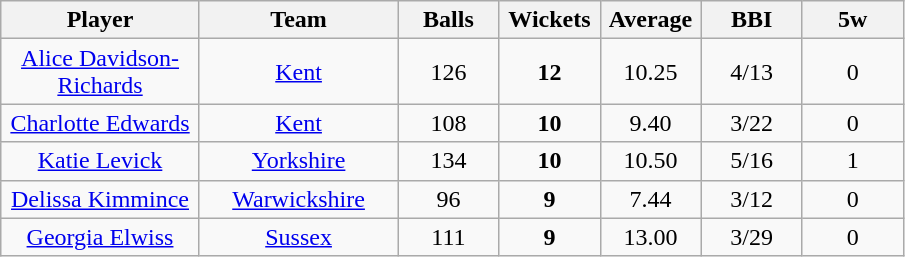<table class="wikitable" style="text-align:center">
<tr>
<th width=125>Player</th>
<th width=125>Team</th>
<th width=60>Balls</th>
<th width=60>Wickets</th>
<th width=60>Average</th>
<th width=60>BBI</th>
<th width=60>5w</th>
</tr>
<tr>
<td><a href='#'>Alice Davidson-Richards</a></td>
<td><a href='#'>Kent</a></td>
<td>126</td>
<td><strong>12</strong></td>
<td>10.25</td>
<td>4/13</td>
<td>0</td>
</tr>
<tr>
<td><a href='#'>Charlotte Edwards</a></td>
<td><a href='#'>Kent</a></td>
<td>108</td>
<td><strong>10</strong></td>
<td>9.40</td>
<td>3/22</td>
<td>0</td>
</tr>
<tr>
<td><a href='#'>Katie Levick</a></td>
<td><a href='#'>Yorkshire</a></td>
<td>134</td>
<td><strong>10</strong></td>
<td>10.50</td>
<td>5/16</td>
<td>1</td>
</tr>
<tr>
<td><a href='#'>Delissa Kimmince</a></td>
<td><a href='#'>Warwickshire</a></td>
<td>96</td>
<td><strong>9</strong></td>
<td>7.44</td>
<td>3/12</td>
<td>0</td>
</tr>
<tr>
<td><a href='#'>Georgia Elwiss</a></td>
<td><a href='#'>Sussex</a></td>
<td>111</td>
<td><strong>9</strong></td>
<td>13.00</td>
<td>3/29</td>
<td>0</td>
</tr>
</table>
